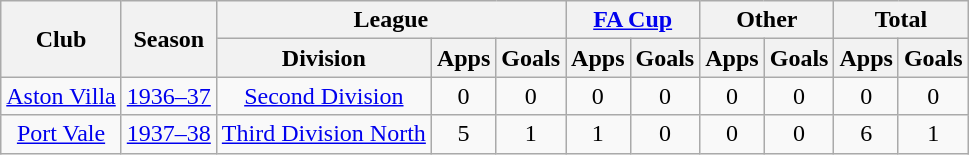<table class="wikitable" style="text-align:center">
<tr>
<th rowspan="2">Club</th>
<th rowspan="2">Season</th>
<th colspan="3">League</th>
<th colspan="2"><a href='#'>FA Cup</a></th>
<th colspan="2">Other</th>
<th colspan="2">Total</th>
</tr>
<tr>
<th>Division</th>
<th>Apps</th>
<th>Goals</th>
<th>Apps</th>
<th>Goals</th>
<th>Apps</th>
<th>Goals</th>
<th>Apps</th>
<th>Goals</th>
</tr>
<tr>
<td><a href='#'>Aston Villa</a></td>
<td><a href='#'>1936–37</a></td>
<td><a href='#'>Second Division</a></td>
<td>0</td>
<td>0</td>
<td>0</td>
<td>0</td>
<td>0</td>
<td>0</td>
<td>0</td>
<td>0</td>
</tr>
<tr>
<td><a href='#'>Port Vale</a></td>
<td><a href='#'>1937–38</a></td>
<td><a href='#'>Third Division North</a></td>
<td>5</td>
<td>1</td>
<td>1</td>
<td>0</td>
<td>0</td>
<td>0</td>
<td>6</td>
<td>1</td>
</tr>
</table>
